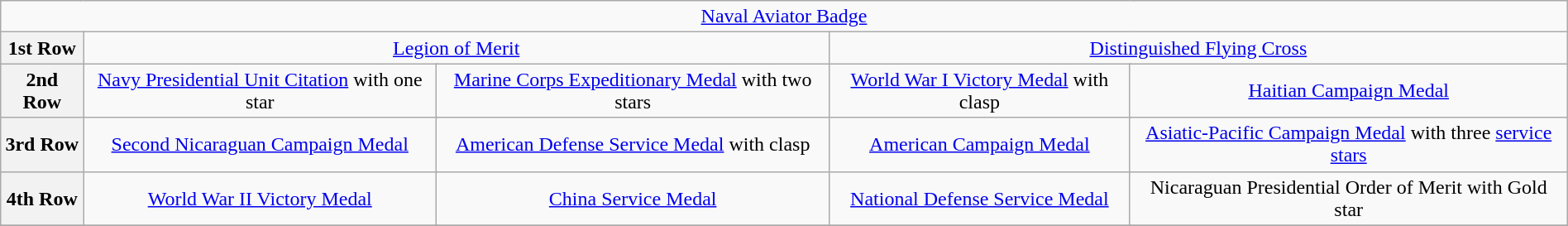<table class="wikitable" style="margin:1em auto; text-align:center;">
<tr>
<td colspan="14"><a href='#'>Naval Aviator Badge</a></td>
</tr>
<tr>
<th>1st Row</th>
<td colspan="6"><a href='#'>Legion of Merit</a></td>
<td colspan="5"><a href='#'>Distinguished Flying Cross</a></td>
</tr>
<tr>
<th>2nd Row</th>
<td colspan="3"><a href='#'>Navy Presidential Unit Citation</a> with one star</td>
<td colspan="3"><a href='#'>Marine Corps Expeditionary Medal</a> with two stars</td>
<td colspan="3"><a href='#'>World War I Victory Medal</a> with clasp</td>
<td colspan="3"><a href='#'>Haitian Campaign Medal</a></td>
</tr>
<tr>
<th>3rd Row</th>
<td colspan="3"><a href='#'>Second Nicaraguan Campaign Medal</a></td>
<td colspan="3"><a href='#'>American Defense Service Medal</a> with clasp</td>
<td colspan="3"><a href='#'>American Campaign Medal</a></td>
<td colspan="3"><a href='#'>Asiatic-Pacific Campaign Medal</a> with three <a href='#'>service stars</a></td>
</tr>
<tr>
<th>4th Row</th>
<td colspan="3"><a href='#'>World War II Victory Medal</a></td>
<td colspan="3"><a href='#'>China Service Medal</a></td>
<td colspan="3"><a href='#'>National Defense Service Medal</a></td>
<td colspan="3">Nicaraguan Presidential Order of Merit with Gold star</td>
</tr>
<tr>
</tr>
</table>
